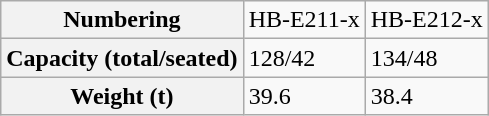<table class="wikitable">
<tr>
<th>Numbering</th>
<td>HB-E211-x</td>
<td>HB-E212-x</td>
</tr>
<tr>
<th>Capacity (total/seated)</th>
<td>128/42</td>
<td>134/48</td>
</tr>
<tr>
<th>Weight (t)</th>
<td>39.6</td>
<td>38.4</td>
</tr>
</table>
